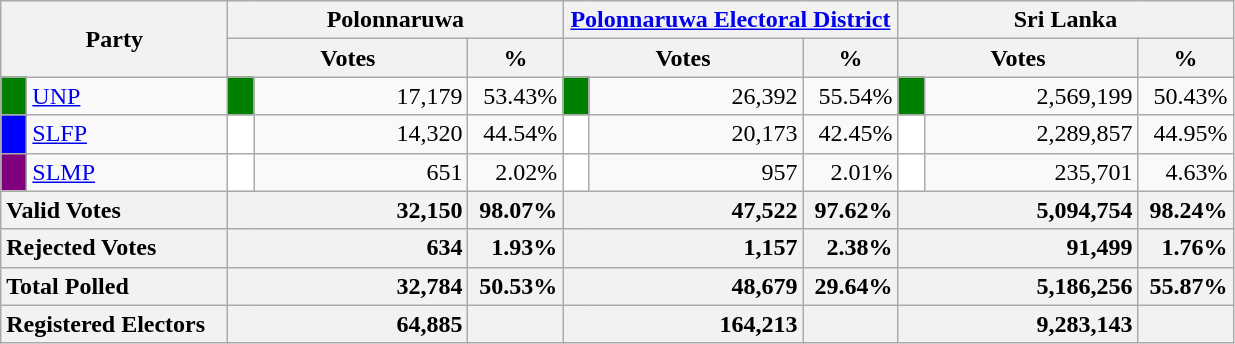<table class="wikitable">
<tr>
<th colspan="2" width="144px"rowspan="2">Party</th>
<th colspan="3" width="216px">Polonnaruwa</th>
<th colspan="3" width="216px"><a href='#'>Polonnaruwa Electoral District</a></th>
<th colspan="3" width="216px">Sri Lanka</th>
</tr>
<tr>
<th colspan="2" width="144px">Votes</th>
<th>%</th>
<th colspan="2" width="144px">Votes</th>
<th>%</th>
<th colspan="2" width="144px">Votes</th>
<th>%</th>
</tr>
<tr>
<td style="background-color:green;" width="10px"></td>
<td style="text-align:left;"><a href='#'>UNP</a></td>
<td style="background-color:green;" width="10px"></td>
<td style="text-align:right;">17,179</td>
<td style="text-align:right;">53.43%</td>
<td style="background-color:green;" width="10px"></td>
<td style="text-align:right;">26,392</td>
<td style="text-align:right;">55.54%</td>
<td style="background-color:green;" width="10px"></td>
<td style="text-align:right;">2,569,199</td>
<td style="text-align:right;">50.43%</td>
</tr>
<tr>
<td style="background-color:blue;" width="10px"></td>
<td style="text-align:left;"><a href='#'>SLFP</a></td>
<td style="background-color:white;" width="10px"></td>
<td style="text-align:right;">14,320</td>
<td style="text-align:right;">44.54%</td>
<td style="background-color:white;" width="10px"></td>
<td style="text-align:right;">20,173</td>
<td style="text-align:right;">42.45%</td>
<td style="background-color:white;" width="10px"></td>
<td style="text-align:right;">2,289,857</td>
<td style="text-align:right;">44.95%</td>
</tr>
<tr>
<td style="background-color:purple;" width="10px"></td>
<td style="text-align:left;"><a href='#'>SLMP</a></td>
<td style="background-color:white;" width="10px"></td>
<td style="text-align:right;">651</td>
<td style="text-align:right;">2.02%</td>
<td style="background-color:white;" width="10px"></td>
<td style="text-align:right;">957</td>
<td style="text-align:right;">2.01%</td>
<td style="background-color:white;" width="10px"></td>
<td style="text-align:right;">235,701</td>
<td style="text-align:right;">4.63%</td>
</tr>
<tr>
<th colspan="2" width="144px"style="text-align:left;">Valid Votes</th>
<th style="text-align:right;"colspan="2" width="144px">32,150</th>
<th style="text-align:right;">98.07%</th>
<th style="text-align:right;"colspan="2" width="144px">47,522</th>
<th style="text-align:right;">97.62%</th>
<th style="text-align:right;"colspan="2" width="144px">5,094,754</th>
<th style="text-align:right;">98.24%</th>
</tr>
<tr>
<th colspan="2" width="144px"style="text-align:left;">Rejected Votes</th>
<th style="text-align:right;"colspan="2" width="144px">634</th>
<th style="text-align:right;">1.93%</th>
<th style="text-align:right;"colspan="2" width="144px">1,157</th>
<th style="text-align:right;">2.38%</th>
<th style="text-align:right;"colspan="2" width="144px">91,499</th>
<th style="text-align:right;">1.76%</th>
</tr>
<tr>
<th colspan="2" width="144px"style="text-align:left;">Total Polled</th>
<th style="text-align:right;"colspan="2" width="144px">32,784</th>
<th style="text-align:right;">50.53%</th>
<th style="text-align:right;"colspan="2" width="144px">48,679</th>
<th style="text-align:right;">29.64%</th>
<th style="text-align:right;"colspan="2" width="144px">5,186,256</th>
<th style="text-align:right;">55.87%</th>
</tr>
<tr>
<th colspan="2" width="144px"style="text-align:left;">Registered Electors</th>
<th style="text-align:right;"colspan="2" width="144px">64,885</th>
<th></th>
<th style="text-align:right;"colspan="2" width="144px">164,213</th>
<th></th>
<th style="text-align:right;"colspan="2" width="144px">9,283,143</th>
<th></th>
</tr>
</table>
